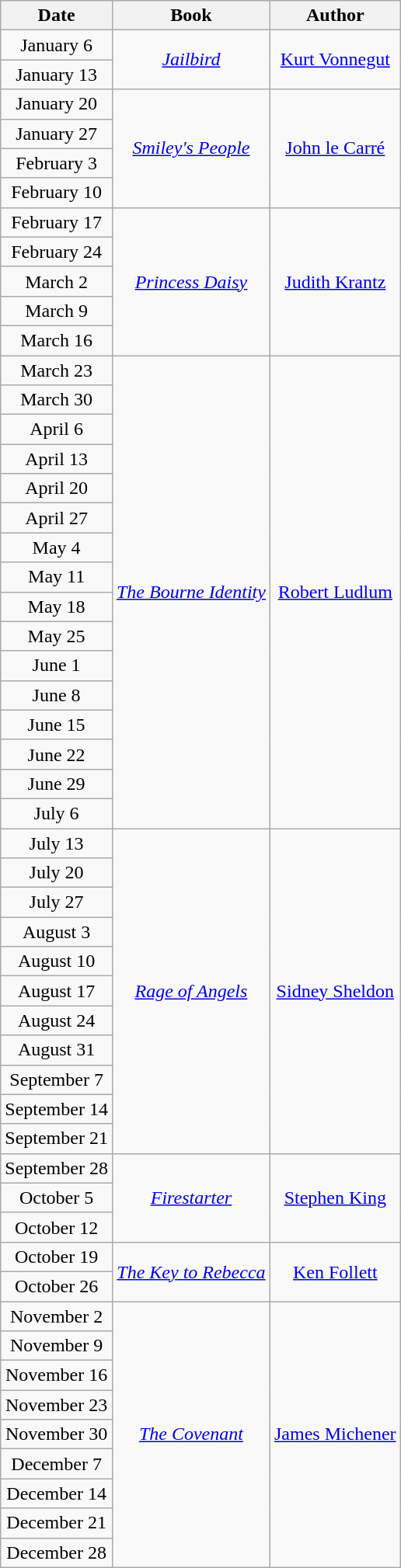<table class="wikitable sortable" style="text-align: center">
<tr>
<th>Date</th>
<th>Book</th>
<th>Author</th>
</tr>
<tr>
<td>January 6</td>
<td rowspan=2><em><a href='#'>Jailbird</a></em></td>
<td rowspan=2><a href='#'>Kurt Vonnegut</a></td>
</tr>
<tr>
<td>January 13</td>
</tr>
<tr>
<td>January 20</td>
<td rowspan=4><em><a href='#'>Smiley's People</a></em></td>
<td rowspan=4><a href='#'>John le Carré</a></td>
</tr>
<tr>
<td>January 27</td>
</tr>
<tr>
<td>February 3</td>
</tr>
<tr>
<td>February 10</td>
</tr>
<tr>
<td>February 17</td>
<td rowspan=5><em><a href='#'>Princess Daisy</a></em></td>
<td rowspan=5><a href='#'>Judith Krantz</a></td>
</tr>
<tr>
<td>February 24</td>
</tr>
<tr>
<td>March 2</td>
</tr>
<tr>
<td>March 9</td>
</tr>
<tr>
<td>March 16</td>
</tr>
<tr>
<td>March 23</td>
<td rowspan=16><em><a href='#'>The Bourne Identity</a></em></td>
<td rowspan=16><a href='#'>Robert Ludlum</a></td>
</tr>
<tr>
<td>March 30</td>
</tr>
<tr>
<td>April 6</td>
</tr>
<tr>
<td>April 13</td>
</tr>
<tr>
<td>April 20</td>
</tr>
<tr>
<td>April 27</td>
</tr>
<tr>
<td>May 4</td>
</tr>
<tr>
<td>May 11</td>
</tr>
<tr>
<td>May 18</td>
</tr>
<tr>
<td>May 25</td>
</tr>
<tr>
<td>June 1</td>
</tr>
<tr>
<td>June 8</td>
</tr>
<tr>
<td>June 15</td>
</tr>
<tr>
<td>June 22</td>
</tr>
<tr>
<td>June 29</td>
</tr>
<tr>
<td>July 6</td>
</tr>
<tr>
<td>July 13</td>
<td rowspan=11><em><a href='#'>Rage of Angels</a></em></td>
<td rowspan=11><a href='#'>Sidney Sheldon</a></td>
</tr>
<tr>
<td>July 20</td>
</tr>
<tr>
<td>July 27</td>
</tr>
<tr>
<td>August 3</td>
</tr>
<tr>
<td>August 10</td>
</tr>
<tr>
<td>August 17</td>
</tr>
<tr>
<td>August 24</td>
</tr>
<tr>
<td>August 31</td>
</tr>
<tr>
<td>September 7</td>
</tr>
<tr>
<td>September 14</td>
</tr>
<tr>
<td>September 21</td>
</tr>
<tr>
<td>September 28</td>
<td rowspan=3><em><a href='#'>Firestarter</a></em></td>
<td rowspan=3><a href='#'>Stephen King</a></td>
</tr>
<tr>
<td>October 5</td>
</tr>
<tr>
<td>October 12</td>
</tr>
<tr>
<td>October 19</td>
<td rowspan=2><em><a href='#'>The Key to Rebecca</a></em></td>
<td rowspan=2><a href='#'>Ken Follett</a></td>
</tr>
<tr>
<td>October 26</td>
</tr>
<tr>
<td>November 2</td>
<td rowspan=9><em><a href='#'>The Covenant</a></em></td>
<td rowspan=9><a href='#'>James Michener</a></td>
</tr>
<tr>
<td>November 9</td>
</tr>
<tr>
<td>November 16</td>
</tr>
<tr>
<td>November 23</td>
</tr>
<tr>
<td>November 30</td>
</tr>
<tr>
<td>December 7</td>
</tr>
<tr>
<td>December 14</td>
</tr>
<tr>
<td>December 21</td>
</tr>
<tr>
<td>December 28</td>
</tr>
</table>
